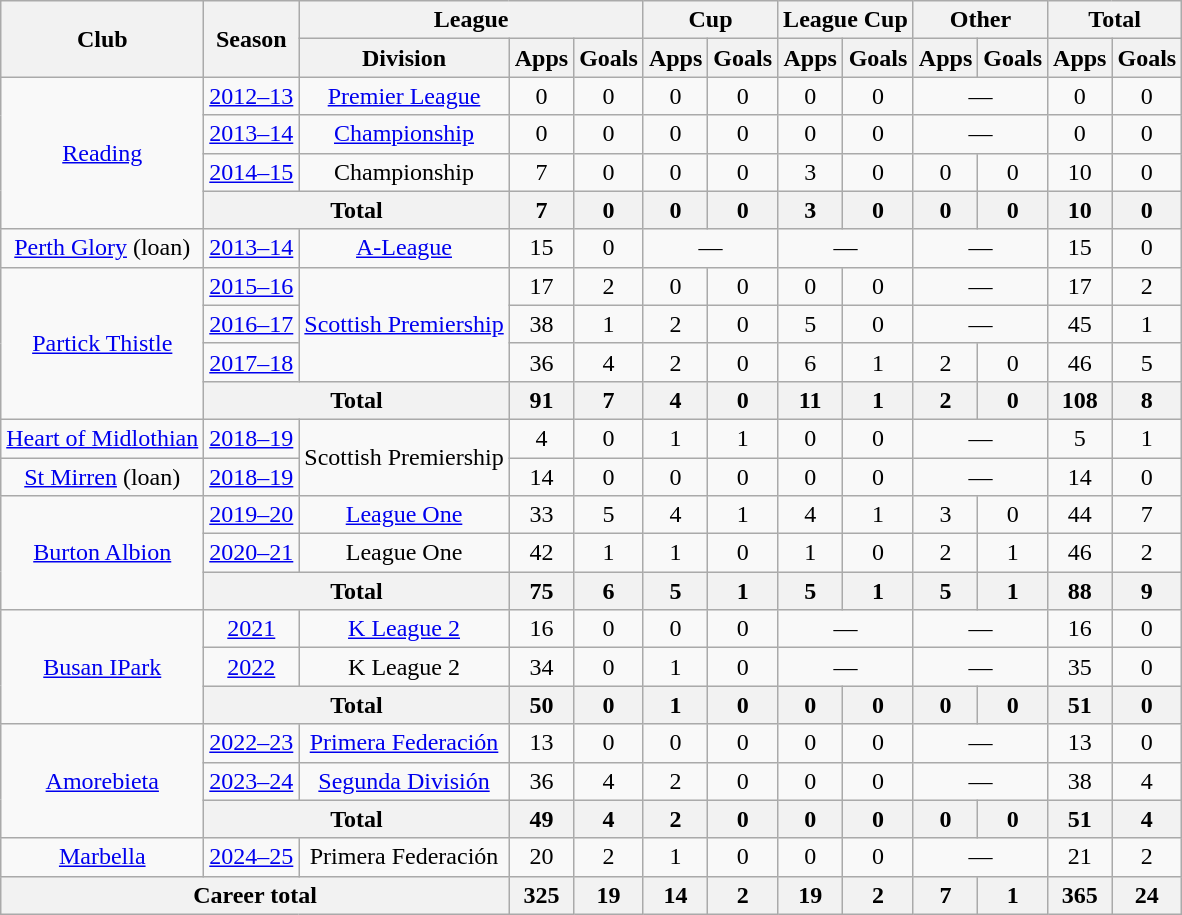<table class="wikitable" style="text-align: center;">
<tr>
<th rowspan="2">Club</th>
<th rowspan="2">Season</th>
<th colspan="3">League</th>
<th colspan="2">Cup</th>
<th colspan="2">League Cup</th>
<th colspan="2">Other</th>
<th colspan="2">Total</th>
</tr>
<tr>
<th>Division</th>
<th>Apps</th>
<th>Goals</th>
<th>Apps</th>
<th>Goals</th>
<th>Apps</th>
<th>Goals</th>
<th>Apps</th>
<th>Goals</th>
<th>Apps</th>
<th>Goals</th>
</tr>
<tr>
<td rowspan=4><a href='#'>Reading</a></td>
<td><a href='#'>2012–13</a></td>
<td><a href='#'>Premier League</a></td>
<td>0</td>
<td>0</td>
<td>0</td>
<td>0</td>
<td>0</td>
<td>0</td>
<td colspan=2>—</td>
<td>0</td>
<td>0</td>
</tr>
<tr>
<td><a href='#'>2013–14</a></td>
<td><a href='#'>Championship</a></td>
<td>0</td>
<td>0</td>
<td>0</td>
<td>0</td>
<td>0</td>
<td>0</td>
<td colspan=2>—</td>
<td>0</td>
<td>0</td>
</tr>
<tr>
<td><a href='#'>2014–15</a></td>
<td>Championship</td>
<td>7</td>
<td>0</td>
<td>0</td>
<td>0</td>
<td>3</td>
<td>0</td>
<td>0</td>
<td>0</td>
<td>10</td>
<td>0</td>
</tr>
<tr>
<th colspan=2>Total</th>
<th>7</th>
<th>0</th>
<th>0</th>
<th>0</th>
<th>3</th>
<th>0</th>
<th>0</th>
<th>0</th>
<th>10</th>
<th>0</th>
</tr>
<tr>
<td><a href='#'>Perth Glory</a> (loan)</td>
<td><a href='#'>2013–14</a></td>
<td><a href='#'>A-League</a></td>
<td>15</td>
<td>0</td>
<td colspan=2>—</td>
<td colspan=2>—</td>
<td colspan=2>—</td>
<td>15</td>
<td>0</td>
</tr>
<tr>
<td rowspan=4><a href='#'>Partick Thistle</a></td>
<td><a href='#'>2015–16</a></td>
<td rowspan=3><a href='#'>Scottish Premiership</a></td>
<td>17</td>
<td>2</td>
<td>0</td>
<td>0</td>
<td>0</td>
<td>0</td>
<td colspan=2>—</td>
<td>17</td>
<td>2</td>
</tr>
<tr>
<td><a href='#'>2016–17</a></td>
<td>38</td>
<td>1</td>
<td>2</td>
<td>0</td>
<td>5</td>
<td>0</td>
<td colspan=2>—</td>
<td>45</td>
<td>1</td>
</tr>
<tr>
<td><a href='#'>2017–18</a></td>
<td>36</td>
<td>4</td>
<td>2</td>
<td>0</td>
<td>6</td>
<td>1</td>
<td>2</td>
<td>0</td>
<td>46</td>
<td>5</td>
</tr>
<tr>
<th colspan=2>Total</th>
<th>91</th>
<th>7</th>
<th>4</th>
<th>0</th>
<th>11</th>
<th>1</th>
<th>2</th>
<th>0</th>
<th>108</th>
<th>8</th>
</tr>
<tr>
<td><a href='#'>Heart of Midlothian</a></td>
<td><a href='#'>2018–19</a></td>
<td rowspan=2>Scottish Premiership</td>
<td>4</td>
<td>0</td>
<td>1</td>
<td>1</td>
<td>0</td>
<td>0</td>
<td colspan=2>—</td>
<td>5</td>
<td>1</td>
</tr>
<tr>
<td><a href='#'>St Mirren</a> (loan)</td>
<td><a href='#'>2018–19</a></td>
<td>14</td>
<td>0</td>
<td>0</td>
<td>0</td>
<td>0</td>
<td>0</td>
<td colspan=2>—</td>
<td>14</td>
<td>0</td>
</tr>
<tr>
<td rowspan=3><a href='#'>Burton Albion</a></td>
<td><a href='#'>2019–20</a></td>
<td><a href='#'>League One</a></td>
<td>33</td>
<td>5</td>
<td>4</td>
<td>1</td>
<td>4</td>
<td>1</td>
<td>3</td>
<td>0</td>
<td>44</td>
<td>7</td>
</tr>
<tr>
<td><a href='#'>2020–21</a></td>
<td>League One</td>
<td>42</td>
<td>1</td>
<td>1</td>
<td>0</td>
<td>1</td>
<td>0</td>
<td>2</td>
<td>1</td>
<td>46</td>
<td>2</td>
</tr>
<tr>
<th colspan=2>Total</th>
<th>75</th>
<th>6</th>
<th>5</th>
<th>1</th>
<th>5</th>
<th>1</th>
<th>5</th>
<th>1</th>
<th>88</th>
<th>9</th>
</tr>
<tr>
<td rowspan=3><a href='#'>Busan IPark</a></td>
<td><a href='#'>2021</a></td>
<td><a href='#'>K League 2</a></td>
<td>16</td>
<td>0</td>
<td>0</td>
<td>0</td>
<td colspan=2>—</td>
<td colspan=2>—</td>
<td>16</td>
<td>0</td>
</tr>
<tr>
<td><a href='#'>2022</a></td>
<td>K League 2</td>
<td>34</td>
<td>0</td>
<td>1</td>
<td>0</td>
<td colspan=2>—</td>
<td colspan=2>—</td>
<td>35</td>
<td>0</td>
</tr>
<tr>
<th colspan=2>Total</th>
<th>50</th>
<th>0</th>
<th>1</th>
<th>0</th>
<th>0</th>
<th>0</th>
<th>0</th>
<th>0</th>
<th>51</th>
<th>0</th>
</tr>
<tr>
<td rowspan=3><a href='#'>Amorebieta</a></td>
<td><a href='#'>2022–23</a></td>
<td><a href='#'>Primera Federación</a></td>
<td>13</td>
<td>0</td>
<td>0</td>
<td>0</td>
<td>0</td>
<td>0</td>
<td colspan=2>—</td>
<td>13</td>
<td>0</td>
</tr>
<tr>
<td><a href='#'>2023–24</a></td>
<td><a href='#'>Segunda División</a></td>
<td>36</td>
<td>4</td>
<td>2</td>
<td>0</td>
<td>0</td>
<td>0</td>
<td colspan=2>—</td>
<td>38</td>
<td>4</td>
</tr>
<tr>
<th colspan=2>Total</th>
<th>49</th>
<th>4</th>
<th>2</th>
<th>0</th>
<th>0</th>
<th>0</th>
<th>0</th>
<th>0</th>
<th>51</th>
<th>4</th>
</tr>
<tr>
<td><a href='#'>Marbella</a></td>
<td><a href='#'>2024–25</a></td>
<td>Primera Federación</td>
<td>20</td>
<td>2</td>
<td>1</td>
<td>0</td>
<td>0</td>
<td>0</td>
<td colspan=2>—</td>
<td>21</td>
<td>2</td>
</tr>
<tr>
<th colspan=3>Career total</th>
<th>325</th>
<th>19</th>
<th>14</th>
<th>2</th>
<th>19</th>
<th>2</th>
<th>7</th>
<th>1</th>
<th>365</th>
<th>24</th>
</tr>
</table>
